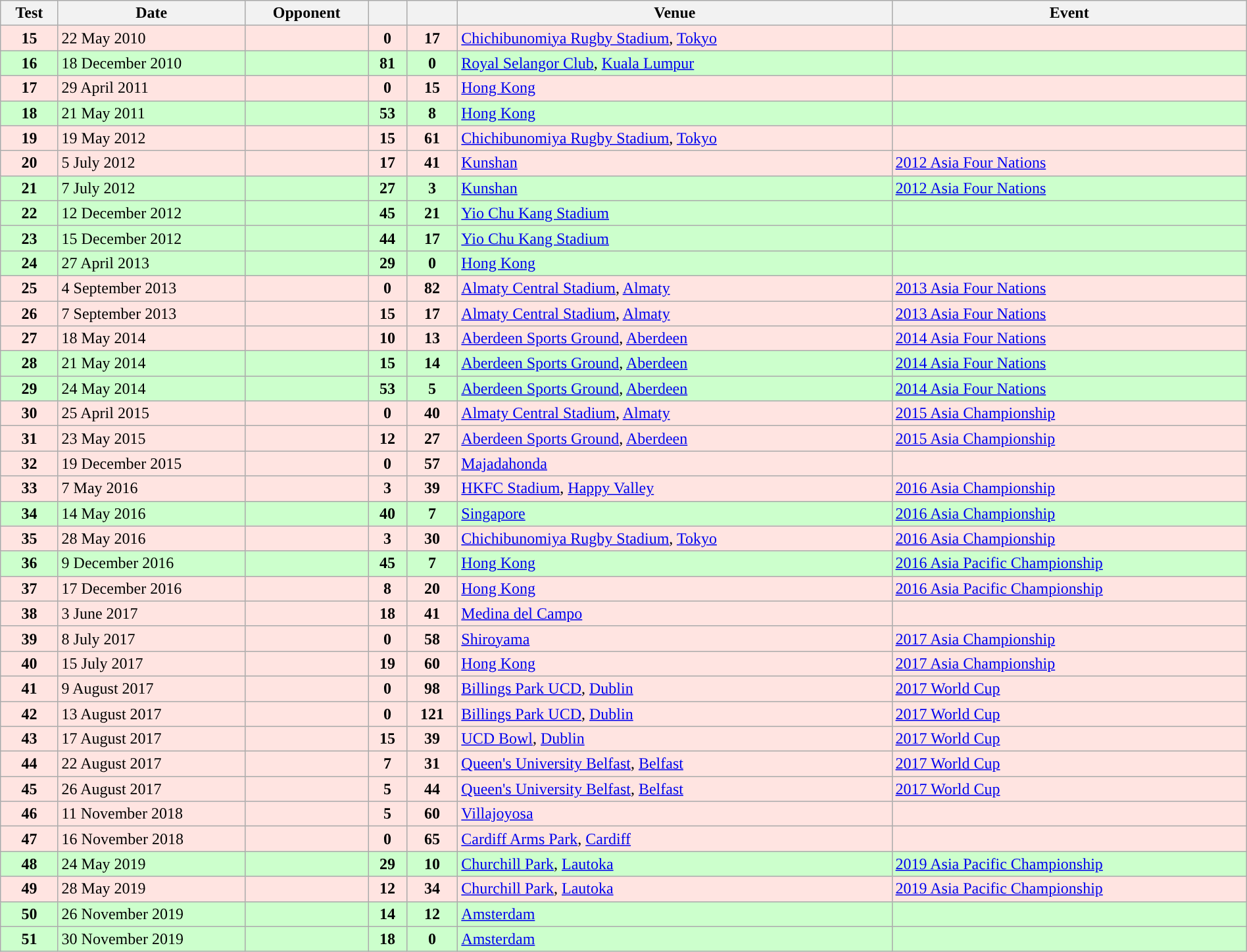<table class="wikitable sortable" style="width:100%">
<tr>
<th>Test</th>
<th style="width:15%">Date</th>
<th>Opponent</th>
<th></th>
<th></th>
<th>Venue</th>
<th>Event</th>
</tr>
<tr bgcolor="FFE4E1">
<td align="center"><strong>15</strong></td>
<td>22 May 2010</td>
<td></td>
<td align="center"><strong>0</strong></td>
<td align="center"><strong>17</strong></td>
<td><a href='#'>Chichibunomiya Rugby Stadium</a>, <a href='#'>Tokyo</a></td>
<td></td>
</tr>
<tr bgcolor="CCFFCC">
<td align="center"><strong>16</strong></td>
<td>18 December 2010</td>
<td></td>
<td align="center"><strong>81</strong></td>
<td align="center"><strong>0</strong></td>
<td><a href='#'>Royal Selangor Club</a>, <a href='#'>Kuala Lumpur</a></td>
<td></td>
</tr>
<tr bgcolor="FFE4E1">
<td align="center"><strong>17</strong></td>
<td>29 April 2011</td>
<td></td>
<td align="center"><strong>0</strong></td>
<td align="center"><strong>15</strong></td>
<td><a href='#'>Hong Kong</a></td>
<td></td>
</tr>
<tr bgcolor="CCFFCC">
<td align="center"><strong>18</strong></td>
<td>21 May 2011</td>
<td></td>
<td align="center"><strong>53</strong></td>
<td align="center"><strong>8</strong></td>
<td><a href='#'>Hong Kong</a></td>
<td></td>
</tr>
<tr bgcolor="FFE4E1">
<td align="center"><strong>19</strong></td>
<td>19 May 2012</td>
<td></td>
<td align="center"><strong>15</strong></td>
<td align="center"><strong>61</strong></td>
<td><a href='#'>Chichibunomiya Rugby Stadium</a>, <a href='#'>Tokyo</a></td>
<td></td>
</tr>
<tr bgcolor="FFE4E1">
<td align="center"><strong>20</strong></td>
<td>5 July 2012</td>
<td></td>
<td align="center"><strong>17</strong></td>
<td align="center"><strong>41</strong></td>
<td><a href='#'>Kunshan</a></td>
<td><a href='#'>2012 Asia Four Nations</a></td>
</tr>
<tr bgcolor="CCFFCC">
<td align="center"><strong>21</strong></td>
<td>7 July 2012</td>
<td></td>
<td align="center"><strong>27</strong></td>
<td align="center"><strong>3</strong></td>
<td><a href='#'>Kunshan</a></td>
<td><a href='#'>2012 Asia Four Nations</a></td>
</tr>
<tr bgcolor="CCFFCC">
<td align="center"><strong>22</strong></td>
<td>12 December 2012</td>
<td></td>
<td align="center"><strong>45</strong></td>
<td align="center"><strong>21</strong></td>
<td><a href='#'>Yio Chu Kang Stadium</a></td>
<td></td>
</tr>
<tr bgcolor="CCFFCC">
<td align="center"><strong>23</strong></td>
<td>15 December 2012</td>
<td></td>
<td align="center"><strong>44</strong></td>
<td align="center"><strong>17</strong></td>
<td><a href='#'>Yio Chu Kang Stadium</a></td>
<td></td>
</tr>
<tr bgcolor="CCFFCC">
<td align="center"><strong>24</strong></td>
<td>27 April 2013</td>
<td></td>
<td align="center"><strong>29</strong></td>
<td align="center"><strong>0</strong></td>
<td><a href='#'>Hong Kong</a></td>
<td></td>
</tr>
<tr bgcolor="FFE4E1">
<td align="center"><strong>25</strong></td>
<td>4 September 2013</td>
<td></td>
<td align="center"><strong>0</strong></td>
<td align="center"><strong>82</strong></td>
<td><a href='#'>Almaty Central Stadium</a>, <a href='#'>Almaty</a></td>
<td><a href='#'>2013 Asia Four Nations</a></td>
</tr>
<tr bgcolor="FFE4E1">
<td align="center"><strong>26</strong></td>
<td>7 September 2013</td>
<td></td>
<td align="center"><strong>15</strong></td>
<td align="center"><strong>17</strong></td>
<td><a href='#'>Almaty Central Stadium</a>, <a href='#'>Almaty</a></td>
<td><a href='#'>2013 Asia Four Nations</a></td>
</tr>
<tr bgcolor="FFE4E1">
<td align="center"><strong>27</strong></td>
<td>18 May 2014</td>
<td></td>
<td align="center"><strong>10</strong></td>
<td align="center"><strong>13</strong></td>
<td><a href='#'>Aberdeen Sports Ground</a>, <a href='#'>Aberdeen</a></td>
<td><a href='#'>2014 Asia Four Nations</a></td>
</tr>
<tr bgcolor="CCFFCC">
<td align="center"><strong>28</strong></td>
<td>21 May 2014</td>
<td></td>
<td align="center"><strong>15</strong></td>
<td align="center"><strong>14</strong></td>
<td><a href='#'>Aberdeen Sports Ground</a>, <a href='#'>Aberdeen</a></td>
<td><a href='#'>2014 Asia Four Nations</a></td>
</tr>
<tr bgcolor="CCFFCC">
<td align="center"><strong>29</strong></td>
<td>24 May 2014</td>
<td></td>
<td align="center"><strong>53</strong></td>
<td align="center"><strong>5</strong></td>
<td><a href='#'>Aberdeen Sports Ground</a>, <a href='#'>Aberdeen</a></td>
<td><a href='#'>2014 Asia Four Nations</a></td>
</tr>
<tr bgcolor="FFE4E1">
<td align="center"><strong>30</strong></td>
<td>25 April 2015</td>
<td></td>
<td align="center"><strong>0</strong></td>
<td align="center"><strong>40</strong></td>
<td><a href='#'>Almaty Central Stadium</a>, <a href='#'>Almaty</a></td>
<td><a href='#'>2015 Asia Championship</a></td>
</tr>
<tr bgcolor="FFE4E1">
<td align="center"><strong>31</strong></td>
<td>23 May 2015</td>
<td></td>
<td align="center"><strong>12</strong></td>
<td align="center"><strong>27</strong></td>
<td><a href='#'>Aberdeen Sports Ground</a>, <a href='#'>Aberdeen</a></td>
<td><a href='#'>2015 Asia Championship</a></td>
</tr>
<tr bgcolor="FFE4E1">
<td align="center"><strong>32</strong></td>
<td>19 December 2015</td>
<td></td>
<td align="center"><strong>0</strong></td>
<td align="center"><strong>57</strong></td>
<td><a href='#'>Majadahonda</a></td>
<td></td>
</tr>
<tr bgcolor="FFE4E1">
<td align="center"><strong>33</strong></td>
<td>7 May 2016</td>
<td></td>
<td align="center"><strong>3</strong></td>
<td align="center"><strong>39</strong></td>
<td><a href='#'>HKFC Stadium</a>, <a href='#'>Happy Valley</a></td>
<td><a href='#'>2016 Asia Championship</a></td>
</tr>
<tr bgcolor="CCFFCC">
<td align="center"><strong>34</strong></td>
<td>14 May 2016</td>
<td></td>
<td align="center"><strong>40</strong></td>
<td align="center"><strong>7</strong></td>
<td><a href='#'>Singapore</a></td>
<td><a href='#'>2016 Asia Championship</a></td>
</tr>
<tr bgcolor="FFE4E1">
<td align="center"><strong>35</strong></td>
<td>28 May 2016</td>
<td></td>
<td align="center"><strong>3</strong></td>
<td align="center"><strong>30</strong></td>
<td><a href='#'>Chichibunomiya Rugby Stadium</a>, <a href='#'>Tokyo</a></td>
<td><a href='#'>2016 Asia Championship</a></td>
</tr>
<tr bgcolor="CCFFCC">
<td align="center"><strong>36</strong></td>
<td>9 December 2016</td>
<td></td>
<td align="center"><strong>45</strong></td>
<td align="center"><strong>7</strong></td>
<td><a href='#'>Hong Kong</a></td>
<td><a href='#'>2016 Asia Pacific Championship</a></td>
</tr>
<tr bgcolor="FFE4E1">
<td align="center"><strong>37</strong></td>
<td>17 December 2016</td>
<td></td>
<td align="center"><strong>8</strong></td>
<td align="center"><strong>20</strong></td>
<td><a href='#'>Hong Kong</a></td>
<td><a href='#'>2016 Asia Pacific Championship</a></td>
</tr>
<tr bgcolor="FFE4E1">
<td align="center"><strong>38</strong></td>
<td>3 June 2017</td>
<td></td>
<td align="center"><strong>18</strong></td>
<td align="center"><strong>41</strong></td>
<td><a href='#'>Medina del Campo</a></td>
<td></td>
</tr>
<tr bgcolor="FFE4E1">
<td align="center"><strong>39</strong></td>
<td>8 July 2017</td>
<td></td>
<td align="center"><strong>0</strong></td>
<td align="center"><strong>58</strong></td>
<td><a href='#'>Shiroyama</a></td>
<td><a href='#'>2017 Asia Championship</a></td>
</tr>
<tr bgcolor="FFE4E1">
<td align="center"><strong>40</strong></td>
<td>15 July 2017</td>
<td></td>
<td align="center"><strong>19</strong></td>
<td align="center"><strong>60</strong></td>
<td><a href='#'>Hong Kong</a></td>
<td><a href='#'>2017 Asia Championship</a></td>
</tr>
<tr bgcolor="FFE4E1">
<td align="center"><strong>41</strong></td>
<td>9 August 2017</td>
<td></td>
<td align="center"><strong>0</strong></td>
<td align="center"><strong>98</strong></td>
<td><a href='#'>Billings Park UCD</a>, <a href='#'>Dublin</a></td>
<td><a href='#'>2017 World Cup</a></td>
</tr>
<tr bgcolor="FFE4E1">
<td align="center"><strong>42</strong></td>
<td>13 August 2017</td>
<td></td>
<td align="center"><strong>0</strong></td>
<td align="center"><strong>121</strong></td>
<td><a href='#'>Billings Park UCD</a>, <a href='#'>Dublin</a></td>
<td><a href='#'>2017 World Cup</a></td>
</tr>
<tr bgcolor="FFE4E1">
<td align="center"><strong>43</strong></td>
<td>17 August 2017</td>
<td></td>
<td align="center"><strong>15</strong></td>
<td align="center"><strong>39</strong></td>
<td><a href='#'>UCD Bowl</a>, <a href='#'>Dublin</a></td>
<td><a href='#'>2017 World Cup</a></td>
</tr>
<tr bgcolor="FFE4E1">
<td align="center"><strong>44</strong></td>
<td>22 August 2017</td>
<td></td>
<td align="center"><strong>7</strong></td>
<td align="center"><strong>31</strong></td>
<td><a href='#'>Queen's University Belfast</a>, <a href='#'>Belfast</a></td>
<td><a href='#'>2017 World Cup</a></td>
</tr>
<tr bgcolor="FFE4E1">
<td align="center"><strong>45</strong></td>
<td>26 August 2017</td>
<td></td>
<td align="center"><strong>5</strong></td>
<td align="center"><strong>44</strong></td>
<td><a href='#'>Queen's University Belfast</a>, <a href='#'>Belfast</a></td>
<td><a href='#'>2017 World Cup</a></td>
</tr>
<tr bgcolor="FFE4E1">
<td align="center"><strong>46</strong></td>
<td>11 November 2018</td>
<td></td>
<td align="center"><strong>5</strong></td>
<td align="center"><strong>60</strong></td>
<td><a href='#'>Villajoyosa</a></td>
<td></td>
</tr>
<tr bgcolor="FFE4E1">
<td align="center"><strong>47</strong></td>
<td>16 November 2018</td>
<td></td>
<td align="center"><strong>0</strong></td>
<td align="center"><strong>65</strong></td>
<td><a href='#'>Cardiff Arms Park</a>, <a href='#'>Cardiff</a></td>
<td></td>
</tr>
<tr bgcolor="CCFFCC">
<td align="center"><strong>48</strong></td>
<td>24 May 2019</td>
<td></td>
<td align="center"><strong>29</strong></td>
<td align="center"><strong>10</strong></td>
<td><a href='#'>Churchill Park</a>, <a href='#'>Lautoka</a></td>
<td><a href='#'>2019 Asia Pacific Championship</a></td>
</tr>
<tr bgcolor="FFE4E1">
<td align="center"><strong>49</strong></td>
<td>28 May 2019</td>
<td></td>
<td align="center"><strong>12</strong></td>
<td align="center"><strong>34</strong></td>
<td><a href='#'>Churchill Park</a>, <a href='#'>Lautoka</a></td>
<td><a href='#'>2019 Asia Pacific Championship</a></td>
</tr>
<tr bgcolor="CCFFCC">
<td align="center"><strong>50</strong></td>
<td>26 November 2019</td>
<td></td>
<td align="center"><strong>14</strong></td>
<td align="center"><strong>12</strong></td>
<td><a href='#'>Amsterdam</a></td>
<td></td>
</tr>
<tr bgcolor="CCFFCC">
<td align="center"><strong>51</strong></td>
<td>30 November 2019</td>
<td></td>
<td align="center"><strong>18</strong></td>
<td align="center"><strong>0</strong></td>
<td><a href='#'>Amsterdam</a></td>
<td></td>
</tr>
</table>
